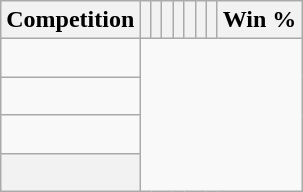<table class="wikitable sortable" style="text-align: center;">
<tr>
<th>Competition</th>
<th></th>
<th></th>
<th></th>
<th></th>
<th></th>
<th></th>
<th></th>
<th>Win %</th>
</tr>
<tr>
<td align=left><br></td>
</tr>
<tr>
<td align=left><br></td>
</tr>
<tr>
<td align=left><br></td>
</tr>
<tr class="sortbottom">
<th><br></th>
</tr>
</table>
